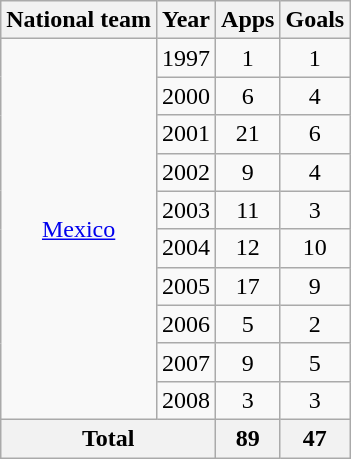<table class="wikitable" style="text-align: center;">
<tr>
<th>National team</th>
<th>Year</th>
<th>Apps</th>
<th>Goals</th>
</tr>
<tr>
<td rowspan="10"><a href='#'>Mexico</a></td>
<td>1997</td>
<td>1</td>
<td>1</td>
</tr>
<tr>
<td>2000</td>
<td>6</td>
<td>4</td>
</tr>
<tr>
<td>2001</td>
<td>21</td>
<td>6</td>
</tr>
<tr>
<td>2002</td>
<td>9</td>
<td>4</td>
</tr>
<tr>
<td>2003</td>
<td>11</td>
<td>3</td>
</tr>
<tr>
<td>2004</td>
<td>12</td>
<td>10</td>
</tr>
<tr>
<td>2005</td>
<td>17</td>
<td>9</td>
</tr>
<tr>
<td>2006</td>
<td>5</td>
<td>2</td>
</tr>
<tr>
<td>2007</td>
<td>9</td>
<td>5</td>
</tr>
<tr>
<td>2008</td>
<td>3</td>
<td>3</td>
</tr>
<tr>
<th colspan="2">Total</th>
<th>89</th>
<th>47</th>
</tr>
</table>
